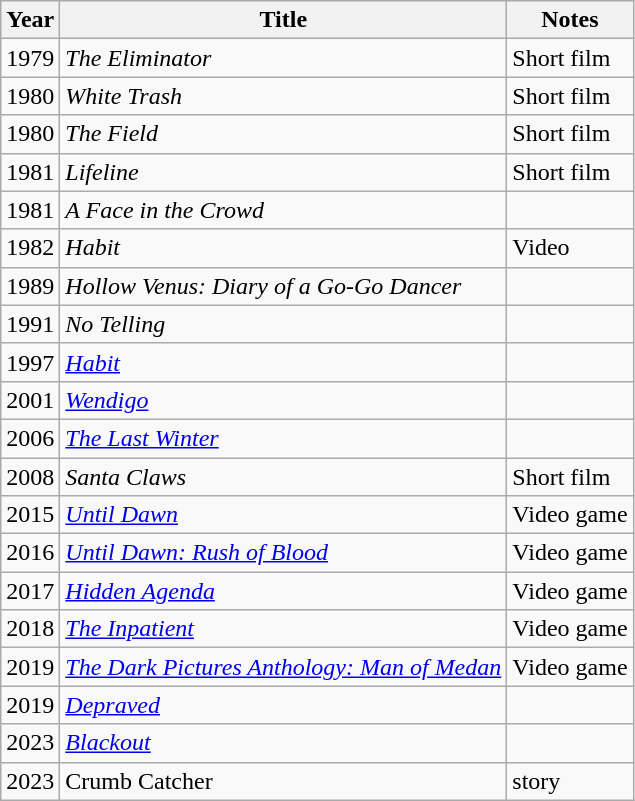<table class="wikitable sortable plainrowheaders">
<tr>
<th>Year</th>
<th>Title</th>
<th>Notes</th>
</tr>
<tr>
<td>1979</td>
<td><em>The Eliminator</em></td>
<td>Short film</td>
</tr>
<tr>
<td>1980</td>
<td><em>White Trash</em></td>
<td>Short film</td>
</tr>
<tr>
<td>1980</td>
<td><em>The Field</em></td>
<td>Short film</td>
</tr>
<tr>
<td>1981</td>
<td><em>Lifeline</em></td>
<td>Short film</td>
</tr>
<tr>
<td>1981</td>
<td><em>A Face in the Crowd</em></td>
<td></td>
</tr>
<tr>
<td>1982</td>
<td><em>Habit</em></td>
<td>Video</td>
</tr>
<tr>
<td>1989</td>
<td><em>Hollow Venus: Diary of a Go-Go Dancer</em></td>
<td></td>
</tr>
<tr>
<td>1991</td>
<td><em>No Telling</em></td>
<td></td>
</tr>
<tr>
<td>1997</td>
<td><em><a href='#'>Habit</a></em></td>
<td></td>
</tr>
<tr>
<td>2001</td>
<td><em><a href='#'>Wendigo</a></em></td>
<td></td>
</tr>
<tr>
<td>2006</td>
<td><em><a href='#'>The Last Winter</a></em></td>
<td></td>
</tr>
<tr>
<td>2008</td>
<td><em>Santa Claws</em></td>
<td>Short film</td>
</tr>
<tr>
<td>2015</td>
<td><em><a href='#'>Until Dawn</a></em></td>
<td>Video game</td>
</tr>
<tr>
<td>2016</td>
<td><em><a href='#'>Until Dawn: Rush of Blood</a></em></td>
<td>Video game</td>
</tr>
<tr>
<td>2017</td>
<td><em><a href='#'>Hidden Agenda</a></em></td>
<td>Video game</td>
</tr>
<tr>
<td>2018</td>
<td><em><a href='#'>The Inpatient</a></em></td>
<td>Video game</td>
</tr>
<tr>
<td>2019</td>
<td><em><a href='#'>The Dark Pictures Anthology: Man of Medan</a></em></td>
<td>Video game</td>
</tr>
<tr>
<td>2019</td>
<td><em><a href='#'>Depraved</a></em></td>
<td></td>
</tr>
<tr>
<td>2023</td>
<td><em><a href='#'>Blackout</a></em></td>
<td></td>
</tr>
<tr>
<td>2023</td>
<td>Crumb Catcher</td>
<td>story</td>
</tr>
</table>
